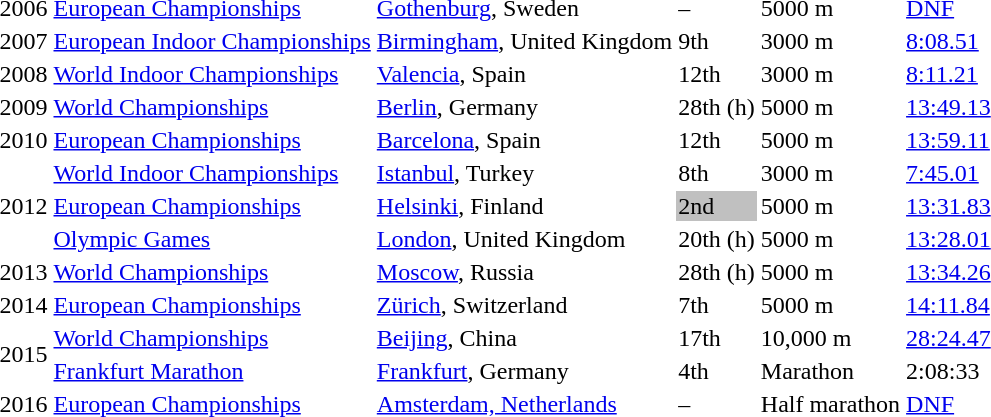<table>
<tr>
<td>2006</td>
<td><a href='#'>European Championships</a></td>
<td><a href='#'>Gothenburg</a>, Sweden</td>
<td>–</td>
<td>5000 m</td>
<td><a href='#'>DNF</a></td>
</tr>
<tr>
<td>2007</td>
<td><a href='#'>European Indoor Championships</a></td>
<td><a href='#'>Birmingham</a>, United Kingdom</td>
<td>9th</td>
<td>3000 m</td>
<td><a href='#'>8:08.51</a></td>
</tr>
<tr>
<td>2008</td>
<td><a href='#'>World Indoor Championships</a></td>
<td><a href='#'>Valencia</a>, Spain</td>
<td>12th</td>
<td>3000 m</td>
<td><a href='#'>8:11.21</a></td>
</tr>
<tr>
<td>2009</td>
<td><a href='#'>World Championships</a></td>
<td><a href='#'>Berlin</a>, Germany</td>
<td>28th (h)</td>
<td>5000 m</td>
<td><a href='#'>13:49.13</a></td>
</tr>
<tr>
<td>2010</td>
<td><a href='#'>European Championships</a></td>
<td><a href='#'>Barcelona</a>, Spain</td>
<td>12th</td>
<td>5000 m</td>
<td><a href='#'>13:59.11</a></td>
</tr>
<tr>
<td rowspan=3>2012</td>
<td><a href='#'>World Indoor Championships</a></td>
<td><a href='#'>Istanbul</a>, Turkey</td>
<td>8th</td>
<td>3000 m</td>
<td><a href='#'>7:45.01</a></td>
</tr>
<tr>
<td><a href='#'>European Championships</a></td>
<td><a href='#'>Helsinki</a>, Finland</td>
<td bgcolor=silver>2nd</td>
<td>5000 m</td>
<td><a href='#'>13:31.83</a></td>
</tr>
<tr>
<td><a href='#'>Olympic Games</a></td>
<td><a href='#'>London</a>, United Kingdom</td>
<td>20th (h)</td>
<td>5000 m</td>
<td><a href='#'>13:28.01</a></td>
</tr>
<tr>
<td>2013</td>
<td><a href='#'>World Championships</a></td>
<td><a href='#'>Moscow</a>, Russia</td>
<td>28th (h)</td>
<td>5000 m</td>
<td><a href='#'>13:34.26</a></td>
</tr>
<tr>
<td>2014</td>
<td><a href='#'>European Championships</a></td>
<td><a href='#'>Zürich</a>, Switzerland</td>
<td>7th</td>
<td>5000 m</td>
<td><a href='#'>	14:11.84</a></td>
</tr>
<tr>
<td rowspan=2>2015</td>
<td><a href='#'>World Championships</a></td>
<td><a href='#'>Beijing</a>, China</td>
<td>17th</td>
<td>10,000 m</td>
<td><a href='#'>28:24.47</a></td>
</tr>
<tr>
<td><a href='#'>Frankfurt Marathon</a></td>
<td><a href='#'>Frankfurt</a>, Germany</td>
<td>4th</td>
<td>Marathon</td>
<td>2:08:33</td>
</tr>
<tr>
<td>2016</td>
<td><a href='#'>European Championships</a></td>
<td><a href='#'>Amsterdam, Netherlands</a></td>
<td>–</td>
<td>Half marathon</td>
<td><a href='#'>DNF</a></td>
</tr>
</table>
